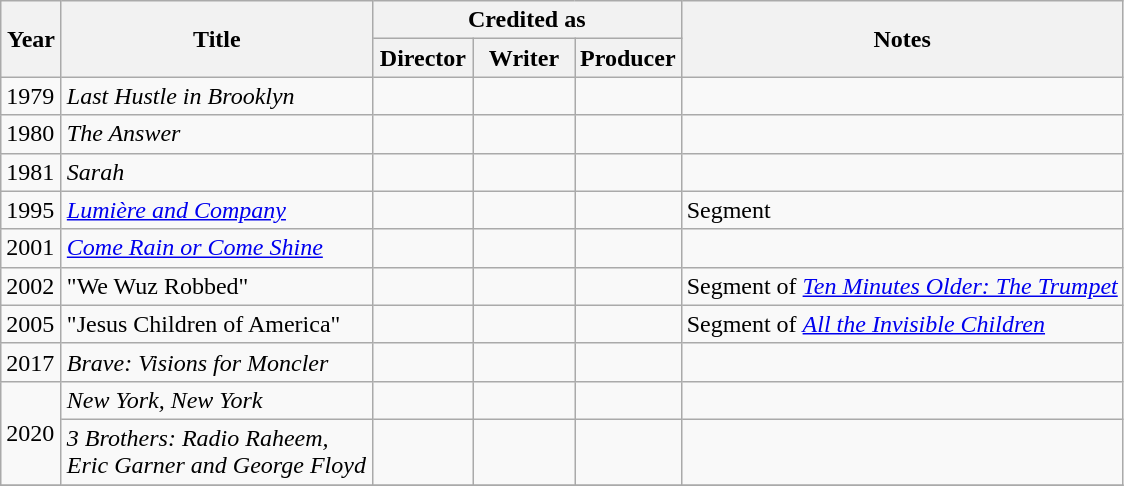<table class="wikitable">
<tr>
<th rowspan="2" style="width:33px;">Year</th>
<th rowspan="2" style="width:200px;">Title</th>
<th colspan="3">Credited as</th>
<th rowspan="2">Notes</th>
</tr>
<tr>
<th width="60">Director</th>
<th width="60">Writer</th>
<th width="60">Producer</th>
</tr>
<tr>
<td>1979</td>
<td><em>Last Hustle in Brooklyn</em></td>
<td></td>
<td></td>
<td></td>
<td></td>
</tr>
<tr>
<td>1980</td>
<td><em>The Answer</em></td>
<td></td>
<td></td>
<td></td>
<td></td>
</tr>
<tr>
<td>1981</td>
<td><em>Sarah</em></td>
<td></td>
<td></td>
<td></td>
<td></td>
</tr>
<tr>
<td>1995</td>
<td><em><a href='#'>Lumière and Company</a></em></td>
<td></td>
<td></td>
<td></td>
<td>Segment</td>
</tr>
<tr>
<td>2001</td>
<td><em><a href='#'>Come Rain or Come Shine</a></em></td>
<td></td>
<td></td>
<td></td>
<td></td>
</tr>
<tr>
<td>2002</td>
<td>"We Wuz Robbed"</td>
<td></td>
<td></td>
<td></td>
<td>Segment of <em><a href='#'>Ten Minutes Older: The Trumpet</a></em></td>
</tr>
<tr>
<td>2005</td>
<td>"Jesus Children of America"</td>
<td></td>
<td></td>
<td></td>
<td>Segment of <em><a href='#'>All the Invisible Children</a></em></td>
</tr>
<tr>
<td>2017</td>
<td><em>Brave: Visions for Moncler</em></td>
<td></td>
<td></td>
<td></td>
<td></td>
</tr>
<tr>
<td rowspan=2>2020</td>
<td><em>New York, New York</em></td>
<td></td>
<td></td>
<td></td>
<td></td>
</tr>
<tr>
<td><em>3 Brothers: Radio Raheem, Eric Garner and George Floyd</em></td>
<td></td>
<td></td>
<td></td>
<td></td>
</tr>
<tr>
</tr>
</table>
